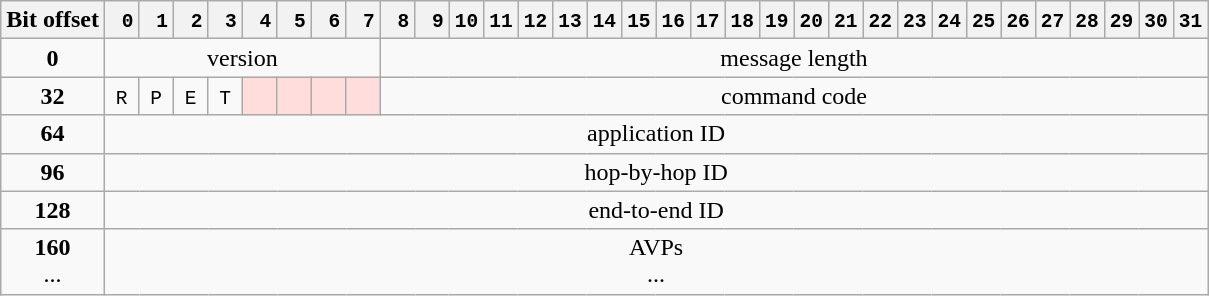<table class="wikitable" style="text-align:center">
<tr>
<th>Bit offset</th>
<th><code> 0</code></th>
<th><code> 1</code></th>
<th><code> 2</code></th>
<th><code> 3</code></th>
<th><code> 4</code></th>
<th><code> 5</code></th>
<th><code> 6</code></th>
<th><code> 7</code></th>
<th><code> 8</code></th>
<th><code> 9</code></th>
<th><code>10</code></th>
<th><code>11</code></th>
<th><code>12</code></th>
<th><code>13</code></th>
<th><code>14</code></th>
<th><code>15</code></th>
<th><code>16</code></th>
<th><code>17</code></th>
<th><code>18</code></th>
<th><code>19</code></th>
<th><code>20</code></th>
<th><code>21</code></th>
<th><code>22</code></th>
<th><code>23</code></th>
<th><code>24</code></th>
<th><code>25</code></th>
<th><code>26</code></th>
<th><code>27</code></th>
<th><code>28</code></th>
<th><code>29</code></th>
<th><code>30</code></th>
<th><code>31</code></th>
</tr>
<tr>
<td><strong>0</strong></td>
<td colspan="8">version</td>
<td colspan="24">message length</td>
</tr>
<tr>
<td><strong>32</strong></td>
<td cellpadding="1"><code>R</code></td>
<td><code>P</code></td>
<td><code>E</code></td>
<td><code>T</code></td>
<td style="background:#fdd;"> </td>
<td style="background:#fdd;"> </td>
<td style="background:#fdd;"> </td>
<td style="background:#fdd;"> </td>
<td colspan="24">command code</td>
</tr>
<tr>
<td><strong>64</strong></td>
<td colspan="32">application ID</td>
</tr>
<tr>
<td><strong>96</strong></td>
<td colspan="32">hop-by-hop ID</td>
</tr>
<tr>
<td><strong>128</strong></td>
<td colspan="32">end-to-end ID</td>
</tr>
<tr>
<td><strong>160</strong><br>...</td>
<td colspan="32">AVPs<br>...</td>
</tr>
</table>
